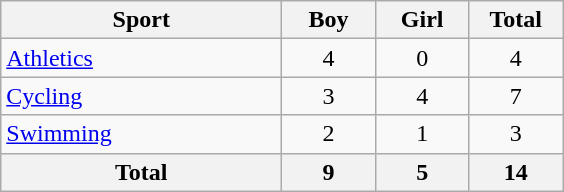<table class="wikitable sortable" style="text-align:center;">
<tr>
<th width=180>Sport</th>
<th width=55>Boy</th>
<th width=55>Girl</th>
<th width=55>Total</th>
</tr>
<tr>
<td align=left><a href='#'>Athletics</a></td>
<td>4</td>
<td>0</td>
<td>4</td>
</tr>
<tr>
<td align=left><a href='#'>Cycling</a></td>
<td>3</td>
<td>4</td>
<td>7</td>
</tr>
<tr>
<td align=left><a href='#'>Swimming</a></td>
<td>2</td>
<td>1</td>
<td>3</td>
</tr>
<tr>
<th>Total</th>
<th>9</th>
<th>5</th>
<th>14</th>
</tr>
</table>
